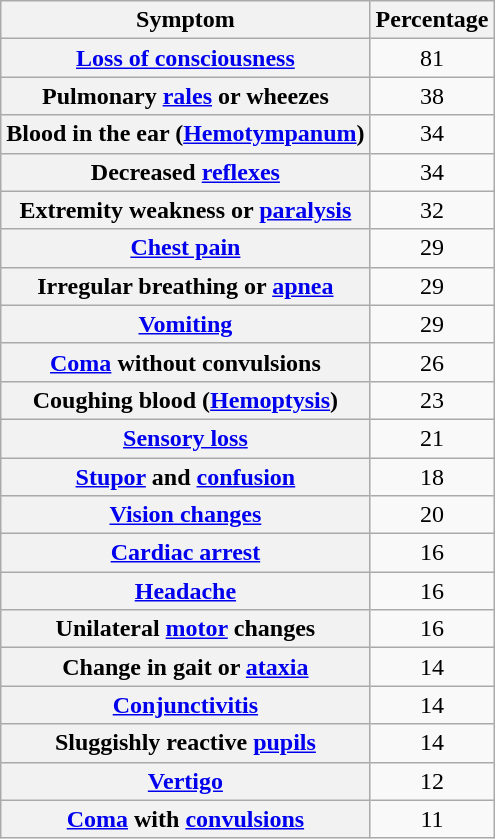<table class="wikitable sortable plainrowheaders" style="text-align:center;">
<tr>
<th scope="col">Symptom</th>
<th scope="col">Percentage</th>
</tr>
<tr>
<th scope="row"><a href='#'>Loss of consciousness</a></th>
<td>81</td>
</tr>
<tr>
<th scope="row">Pulmonary <a href='#'>rales</a> or wheezes</th>
<td>38</td>
</tr>
<tr>
<th scope="row">Blood in the ear (<a href='#'>Hemotympanum</a>)</th>
<td>34</td>
</tr>
<tr>
<th scope="row">Decreased <a href='#'>reflexes</a></th>
<td>34</td>
</tr>
<tr>
<th scope="row">Extremity weakness or <a href='#'>paralysis</a></th>
<td>32</td>
</tr>
<tr>
<th scope="row"><a href='#'>Chest pain</a></th>
<td>29</td>
</tr>
<tr>
<th scope="row">Irregular breathing or <a href='#'>apnea</a></th>
<td>29</td>
</tr>
<tr>
<th scope="row"><a href='#'>Vomiting</a></th>
<td>29</td>
</tr>
<tr>
<th scope="row"><a href='#'>Coma</a> without convulsions</th>
<td>26</td>
</tr>
<tr>
<th scope="row">Coughing blood (<a href='#'>Hemoptysis</a>)</th>
<td>23</td>
</tr>
<tr>
<th scope="row"><a href='#'>Sensory loss</a></th>
<td>21</td>
</tr>
<tr>
<th scope="row"><a href='#'>Stupor</a> and <a href='#'>confusion</a></th>
<td>18</td>
</tr>
<tr>
<th scope="row"><a href='#'>Vision changes</a></th>
<td>20</td>
</tr>
<tr>
<th scope="row"><a href='#'>Cardiac arrest</a></th>
<td>16</td>
</tr>
<tr>
<th scope="row"><a href='#'>Headache</a></th>
<td>16</td>
</tr>
<tr>
<th scope="row">Unilateral <a href='#'>motor</a> changes</th>
<td>16</td>
</tr>
<tr>
<th scope="row">Change in gait or <a href='#'>ataxia</a></th>
<td>14</td>
</tr>
<tr>
<th scope="row"><a href='#'>Conjunctivitis</a></th>
<td>14</td>
</tr>
<tr>
<th scope="row">Sluggishly reactive <a href='#'>pupils</a></th>
<td>14</td>
</tr>
<tr>
<th scope="row"><a href='#'>Vertigo</a></th>
<td>12</td>
</tr>
<tr>
<th scope="row"><a href='#'>Coma</a> with <a href='#'>convulsions</a></th>
<td>11</td>
</tr>
</table>
